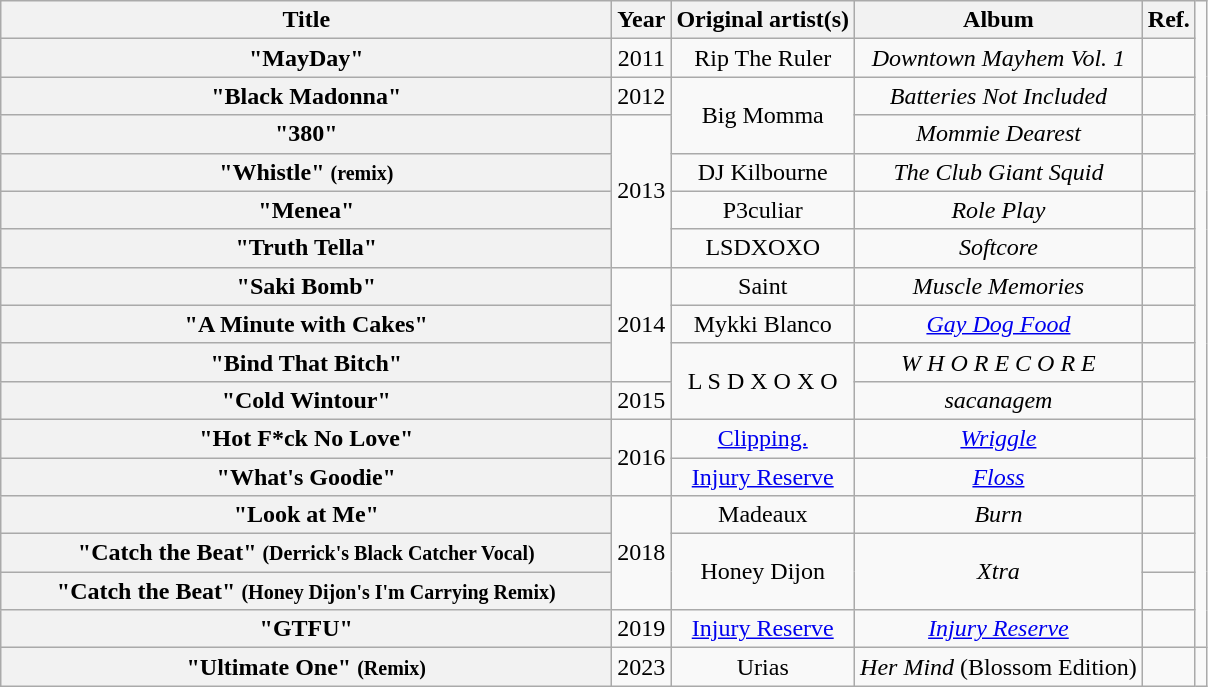<table class="wikitable plainrowheaders" style="text-align:center;">
<tr>
<th scope="col" style="width:25em;">Title</th>
<th scope="col">Year</th>
<th scope="col">Original artist(s)</th>
<th scope="col">Album</th>
<th scope="col">Ref.</th>
</tr>
<tr>
<th scope="row">"MayDay"</th>
<td>2011</td>
<td>Rip The Ruler</td>
<td><em>Downtown Mayhem Vol. 1</em></td>
<td></td>
</tr>
<tr>
<th scope="row">"Black Madonna"</th>
<td>2012</td>
<td rowspan="2">Big Momma</td>
<td><em>Batteries Not Included</em></td>
<td></td>
</tr>
<tr>
<th scope="row">"380"</th>
<td rowspan="4">2013</td>
<td><em>Mommie Dearest</em></td>
<td></td>
</tr>
<tr>
<th scope="row">"Whistle" <small>(remix)</small></th>
<td>DJ Kilbourne</td>
<td><em>The Club Giant Squid</em></td>
<td></td>
</tr>
<tr>
<th scope="row">"Menea"</th>
<td>P3culiar</td>
<td><em>Role Play</em></td>
<td></td>
</tr>
<tr>
<th scope="row">"Truth Tella"</th>
<td>LSDXOXO</td>
<td><em>Softcore</em></td>
<td></td>
</tr>
<tr>
<th scope="row">"Saki Bomb"</th>
<td rowspan="3">2014</td>
<td>Saint</td>
<td><em>Muscle Memories</em></td>
<td></td>
</tr>
<tr>
<th scope="row">"A Minute with Cakes"</th>
<td>Mykki Blanco</td>
<td><em><a href='#'>Gay Dog Food</a></em></td>
<td></td>
</tr>
<tr>
<th scope="row">"Bind That Bitch"</th>
<td rowspan="2">L S D X O X O</td>
<td><em>W H O R E C O R E</em></td>
<td></td>
</tr>
<tr>
<th scope="row">"Cold Wintour"</th>
<td>2015</td>
<td><em>sacanagem</em></td>
<td></td>
</tr>
<tr>
<th scope="row">"Hot F*ck No Love"</th>
<td rowspan="2">2016</td>
<td><a href='#'>Clipping.</a></td>
<td><em><a href='#'>Wriggle</a></em></td>
<td></td>
</tr>
<tr>
<th scope="row">"What's Goodie"</th>
<td><a href='#'>Injury Reserve</a></td>
<td><em><a href='#'>Floss</a></em></td>
<td></td>
</tr>
<tr>
<th scope="row">"Look at Me"</th>
<td rowspan="3">2018</td>
<td>Madeaux</td>
<td><em>Burn</em></td>
<td></td>
</tr>
<tr>
<th scope="row">"Catch the Beat" <small>(Derrick's Black Catcher Vocal)</small></th>
<td rowspan="2">Honey Dijon</td>
<td rowspan="2"><em>Xtra</em></td>
<td></td>
</tr>
<tr>
<th scope="row">"Catch the Beat" <small>(Honey Dijon's I'm Carrying Remix)</small></th>
<td></td>
</tr>
<tr>
<th scope="row">"GTFU"</th>
<td>2019</td>
<td><a href='#'>Injury Reserve</a></td>
<td><em><a href='#'>Injury Reserve</a></em></td>
<td></td>
</tr>
<tr>
<th scope="row">"Ultimate One" <small>(Remix)</small></th>
<td>2023</td>
<td>Urias</td>
<td><em>Her Mind</em> (Blossom Edition)</td>
<td></td>
<td></td>
</tr>
</table>
